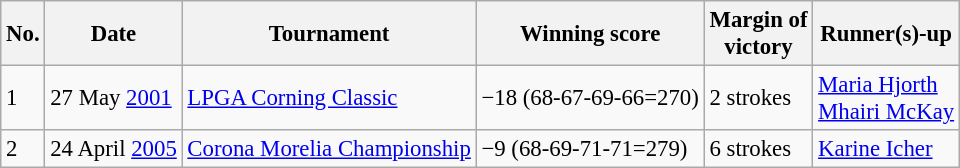<table class="wikitable" style="font-size:95%;">
<tr>
<th>No.</th>
<th>Date</th>
<th>Tournament</th>
<th>Winning score</th>
<th>Margin of<br>victory</th>
<th>Runner(s)-up</th>
</tr>
<tr>
<td>1</td>
<td>27 May <a href='#'>2001</a></td>
<td><a href='#'>LPGA Corning Classic</a></td>
<td>−18 (68-67-69-66=270)</td>
<td>2 strokes</td>
<td> <a href='#'>Maria Hjorth</a><br> <a href='#'>Mhairi McKay</a></td>
</tr>
<tr>
<td>2</td>
<td>24 April <a href='#'>2005</a></td>
<td><a href='#'>Corona Morelia Championship</a></td>
<td>−9 (68-69-71-71=279)</td>
<td>6 strokes</td>
<td> <a href='#'>Karine Icher</a></td>
</tr>
</table>
